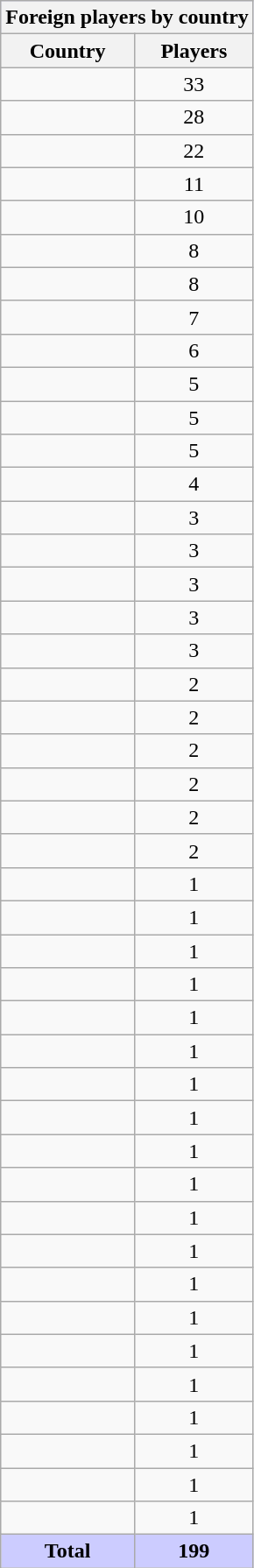<table class="wikitable" border=1 cellpadding="3">
<tr bgcolor=#ccf>
<th colspan=2 bgcolor=#ccf><strong>Foreign players by country</strong></th>
</tr>
<tr>
<th>Country</th>
<th>Players</th>
</tr>
<tr>
<td></td>
<td align="center">33</td>
</tr>
<tr>
<td></td>
<td align="center">28</td>
</tr>
<tr>
<td></td>
<td align="center">22</td>
</tr>
<tr>
<td></td>
<td align="center">11</td>
</tr>
<tr>
<td></td>
<td align="center">10</td>
</tr>
<tr>
<td></td>
<td align="center">8</td>
</tr>
<tr>
<td></td>
<td align="center">8</td>
</tr>
<tr>
<td></td>
<td align="center">7</td>
</tr>
<tr>
<td></td>
<td align="center">6</td>
</tr>
<tr>
<td></td>
<td align="center">5</td>
</tr>
<tr>
<td></td>
<td align="center">5</td>
</tr>
<tr>
<td></td>
<td align="center">5</td>
</tr>
<tr>
<td></td>
<td align="center">4</td>
</tr>
<tr>
<td></td>
<td align="center">3</td>
</tr>
<tr>
<td></td>
<td align="center">3</td>
</tr>
<tr>
<td></td>
<td align="center">3</td>
</tr>
<tr>
<td></td>
<td align="center">3</td>
</tr>
<tr>
<td></td>
<td align="center">3</td>
</tr>
<tr>
<td></td>
<td align="center">2</td>
</tr>
<tr>
<td></td>
<td align="center">2</td>
</tr>
<tr>
<td></td>
<td align="center">2</td>
</tr>
<tr>
<td></td>
<td align="center">2</td>
</tr>
<tr>
<td></td>
<td align="center">2</td>
</tr>
<tr>
<td></td>
<td align="center">2</td>
</tr>
<tr>
<td></td>
<td align="center">1</td>
</tr>
<tr>
<td></td>
<td align="center">1</td>
</tr>
<tr>
<td></td>
<td align="center">1</td>
</tr>
<tr>
<td></td>
<td align="center">1</td>
</tr>
<tr>
<td></td>
<td align="center">1</td>
</tr>
<tr>
<td></td>
<td align="center">1</td>
</tr>
<tr>
<td></td>
<td align="center">1</td>
</tr>
<tr>
<td></td>
<td align="center">1</td>
</tr>
<tr>
<td></td>
<td align="center">1</td>
</tr>
<tr>
<td></td>
<td align="center">1</td>
</tr>
<tr>
<td></td>
<td align="center">1</td>
</tr>
<tr>
<td></td>
<td align="center">1</td>
</tr>
<tr>
<td></td>
<td align="center">1</td>
</tr>
<tr>
<td></td>
<td align="center">1</td>
</tr>
<tr>
<td></td>
<td align="center">1</td>
</tr>
<tr>
<td></td>
<td align="center">1</td>
</tr>
<tr>
<td></td>
<td align="center">1</td>
</tr>
<tr>
<td></td>
<td align="center">1</td>
</tr>
<tr>
<td></td>
<td align="center">1</td>
</tr>
<tr>
<td></td>
<td align="center">1</td>
</tr>
<tr>
<td align="center" bgcolor=#ccf><strong>Total</strong></td>
<td align="center" bgcolor=#ccf><strong>199</strong></td>
</tr>
</table>
